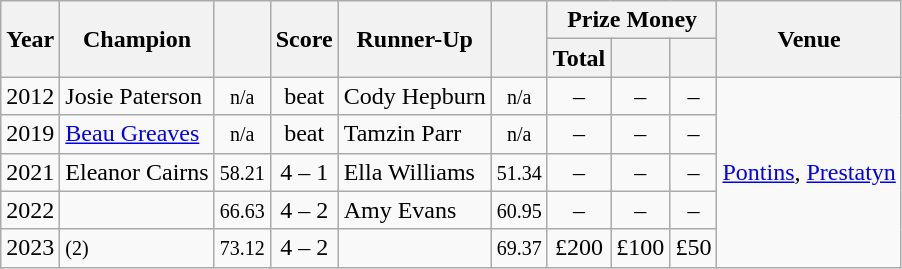<table class="wikitable sortable">
<tr>
<th rowspan=2>Year</th>
<th rowspan=2>Champion</th>
<th rowspan=2></th>
<th rowspan=2>Score</th>
<th rowspan=2>Runner-Up</th>
<th rowspan=2></th>
<th colspan=3>Prize Money</th>
<th rowspan=2>Venue</th>
</tr>
<tr>
<th>Total</th>
<th></th>
<th></th>
</tr>
<tr>
<td>2012</td>
<td> Josie Paterson</td>
<td align=center><small><span>n/a</span></small></td>
<td align=center>beat</td>
<td> Cody Hepburn</td>
<td align=center><small><span>n/a</span></small></td>
<td align=center>–</td>
<td align=center>–</td>
<td align=center>–</td>
<td rowspan=5><a href='#'>Pontins</a>, <a href='#'>Prestatyn</a></td>
</tr>
<tr>
<td>2019</td>
<td> <a href='#'>Beau Greaves</a></td>
<td align=center><small><span>n/a</span></small></td>
<td align=center>beat</td>
<td> Tamzin Parr</td>
<td align=center><small><span>n/a</span></small></td>
<td align=center>–</td>
<td align=center>–</td>
<td align=center>–</td>
</tr>
<tr>
<td>2021</td>
<td> Eleanor Cairns</td>
<td align=center><small><span>58.21</span></small></td>
<td align=center>4 – 1</td>
<td> Ella Williams</td>
<td align=center><small><span>51.34</span></small></td>
<td align=center>–</td>
<td align=center>–</td>
<td align=center>–</td>
</tr>
<tr>
<td>2022</td>
<td></td>
<td align=center><small><span>66.63</span></small></td>
<td align=center>4 – 2</td>
<td> Amy Evans</td>
<td align=center><small><span>60.95</span></small></td>
<td align=center>–</td>
<td align=center>–</td>
<td align=center>–</td>
</tr>
<tr>
<td>2023</td>
<td> <small>(2)</small></td>
<td align=center><small><span>73.12</span></small></td>
<td align=center>4 – 2</td>
<td></td>
<td align=center><small><span>69.37</span></small></td>
<td align=center>£200</td>
<td align=center>£100</td>
<td align=center>£50</td>
</tr>
</table>
